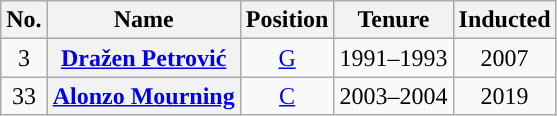<table class="wikitable" style="text-align:center">
<tr>
<th scope="col">No.</th>
<th scope="col">Name</th>
<th scope="col">Position</th>
<th scope="col">Tenure</th>
<th scope="col">Inducted</th>
</tr>
<tr>
<td>3</td>
<th scope="row"><a href='#'>Dražen Petrović</a></th>
<td><a href='#'>G</a></td>
<td>1991–1993</td>
<td>2007</td>
</tr>
<tr>
<td>33</td>
<th scope="row"><a href='#'>Alonzo Mourning</a></th>
<td><a href='#'>C</a></td>
<td>2003–2004</td>
<td>2019</td>
</tr>
</table>
